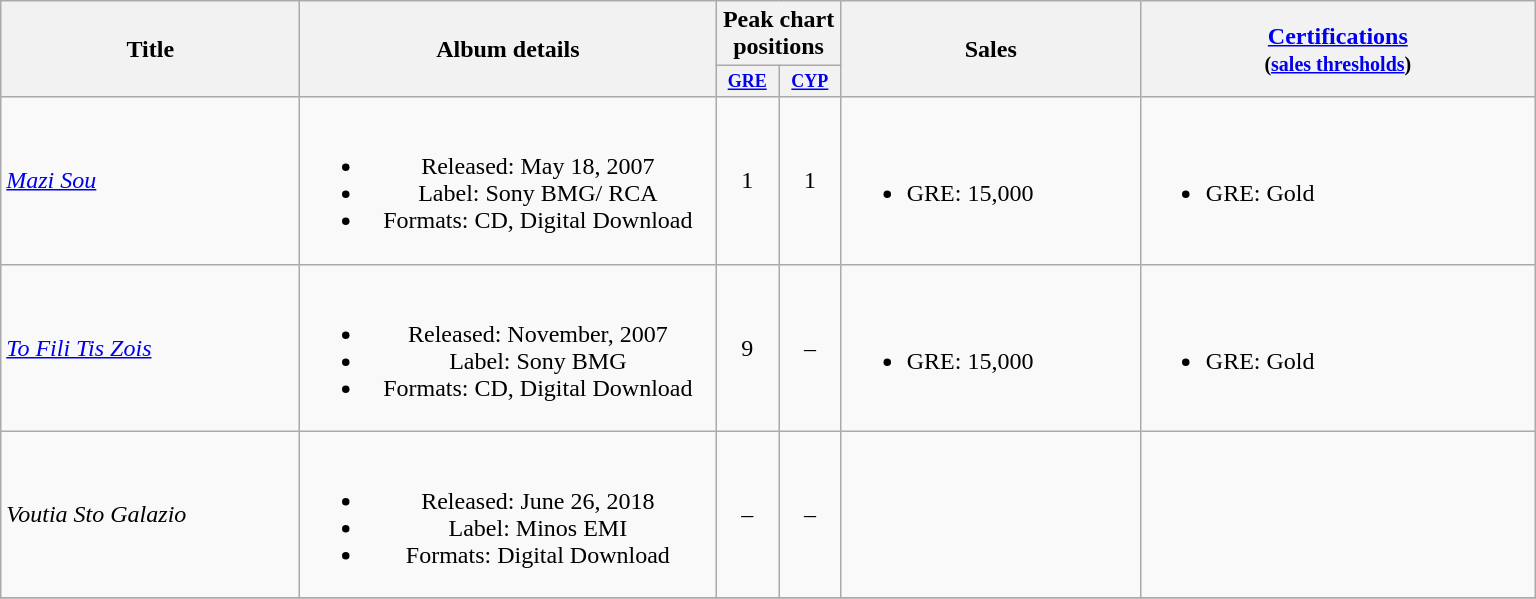<table class="wikitable" style="text-align:center;">
<tr>
<th scope="col" rowspan="2" style="width:12em;">Title</th>
<th rowspan="2" style="width:270px;">Album details</th>
<th colspan="2">Peak chart positions</th>
<th scope="col" rowspan="2" style="width:12em;">Sales</th>
<th scope="col" rowspan="2" style="width:16em;"><a href='#'>Certifications</a><br><small>(<a href='#'>sales thresholds</a>)</small></th>
</tr>
<tr>
<th style="width:3em;font-size:75%"><a href='#'>GRE</a></th>
<th style="width:3em;font-size:75%"><a href='#'>CYP</a></th>
</tr>
<tr>
<td align="left"><em><a href='#'>Mazi Sou</a></em></td>
<td><br><ul><li>Released: May 18, 2007</li><li>Label: Sony BMG/ RCA</li><li>Formats: CD, Digital Download</li></ul></td>
<td style="text-align:center;">1</td>
<td style="text-align:center;">1</td>
<td align="left"><br><ul><li>GRE: 15,000</li></ul></td>
<td align="left"><br><ul><li>GRE: Gold</li></ul></td>
</tr>
<tr>
<td align="left"><em><a href='#'>To Fili Tis Zois</a></em></td>
<td><br><ul><li>Released: November, 2007</li><li>Label: Sony BMG</li><li>Formats: CD, Digital Download</li></ul></td>
<td style="text-align:center;">9</td>
<td style="text-align:center;">–</td>
<td align="left"><br><ul><li>GRE: 15,000</li></ul></td>
<td align="left"><br><ul><li>GRE: Gold</li></ul></td>
</tr>
<tr>
<td align="left"><em>Voutia Sto Galazio</em></td>
<td><br><ul><li>Released: June 26, 2018</li><li>Label: Minos EMI</li><li>Formats: Digital Download</li></ul></td>
<td style="text-align:center;">–</td>
<td style="text-align:center;">–</td>
<td align="left"></td>
<td align="left"></td>
</tr>
<tr>
</tr>
</table>
